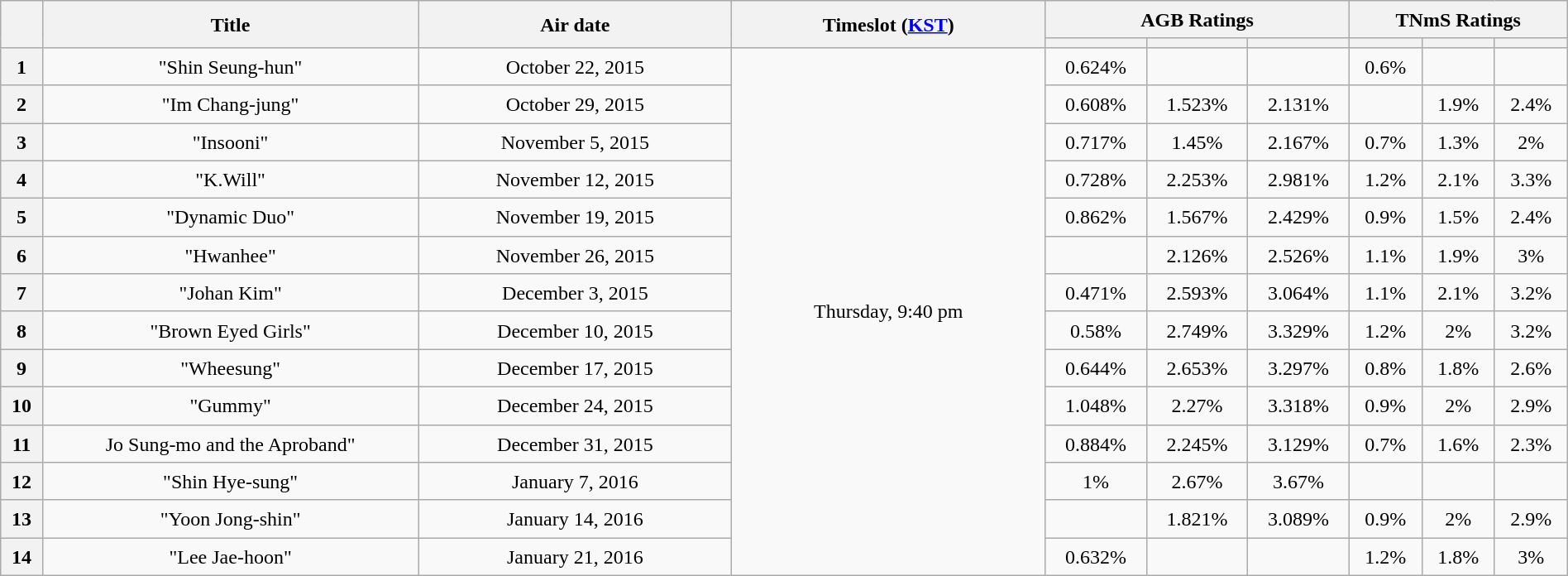<table class="sortable wikitable plainrowheaders mw-collapsible" style="text-align:center; line-height:23px; width:100%;">
<tr>
<th rowspan=2 class="unsortable"></th>
<th rowspan=2 class="unsortable" width=24%>Title</th>
<th rowspan=2 class="unsortable" width=20%>Air date</th>
<th rowspan=2 class="unsortable" width=20%>Timeslot (<a href='#'>KST</a>)</th>
<th colspan=3>AGB Ratings</th>
<th colspan=3>TNmS Ratings</th>
</tr>
<tr>
<th></th>
<th></th>
<th></th>
<th></th>
<th></th>
<th></th>
</tr>
<tr>
<th>1</th>
<td>"Shin Seung-hun"</td>
<td>October 22, 2015</td>
<td rowspan="14">Thursday, 9:40 pm</td>
<td>0.624%</td>
<td></td>
<td></td>
<td>0.6%</td>
<td></td>
<td></td>
</tr>
<tr>
<th>2</th>
<td>"Im Chang-jung"</td>
<td>October 29, 2015</td>
<td>0.608%</td>
<td>1.523%</td>
<td>2.131%</td>
<td></td>
<td>1.9%</td>
<td>2.4%</td>
</tr>
<tr>
<th>3</th>
<td>"Insooni"</td>
<td>November 5, 2015</td>
<td>0.717%</td>
<td>1.45%</td>
<td>2.167%</td>
<td>0.7%</td>
<td>1.3%</td>
<td>2%</td>
</tr>
<tr>
<th>4</th>
<td>"K.Will"</td>
<td>November 12, 2015</td>
<td>0.728%</td>
<td>2.253%</td>
<td>2.981%</td>
<td>1.2%</td>
<td>2.1%</td>
<td>3.3%</td>
</tr>
<tr>
<th>5</th>
<td>"Dynamic Duo"</td>
<td>November 19, 2015</td>
<td>0.862%</td>
<td>1.567%</td>
<td>2.429%</td>
<td>0.9%</td>
<td>1.5%</td>
<td>2.4%</td>
</tr>
<tr>
<th>6</th>
<td>"Hwanhee"</td>
<td>November 26, 2015</td>
<td></td>
<td>2.126%</td>
<td>2.526%</td>
<td>1.1%</td>
<td>1.9%</td>
<td>3%</td>
</tr>
<tr>
<th>7</th>
<td>"Johan Kim"</td>
<td>December 3, 2015</td>
<td>0.471%</td>
<td>2.593%</td>
<td>3.064%</td>
<td>1.1%</td>
<td>2.1%</td>
<td>3.2%</td>
</tr>
<tr>
<th>8</th>
<td>"Brown Eyed Girls"</td>
<td>December 10, 2015</td>
<td>0.58%</td>
<td>2.749%</td>
<td>3.329%</td>
<td>1.2%</td>
<td>2%</td>
<td>3.2%</td>
</tr>
<tr>
<th>9</th>
<td>"Wheesung"</td>
<td>December 17, 2015</td>
<td>0.644%</td>
<td>2.653%</td>
<td>3.297%</td>
<td>0.8%</td>
<td>1.8%</td>
<td>2.6%</td>
</tr>
<tr>
<th>10</th>
<td>"Gummy"</td>
<td>December 24, 2015</td>
<td>1.048%</td>
<td>2.27%</td>
<td>3.318%</td>
<td>0.9%</td>
<td>2%</td>
<td>2.9%</td>
</tr>
<tr>
<th>11</th>
<td>Jo Sung-mo and the Aproband"</td>
<td>December 31, 2015</td>
<td>0.884%</td>
<td>2.245%</td>
<td>3.129%</td>
<td>0.7%</td>
<td>1.6%</td>
<td>2.3%</td>
</tr>
<tr>
<th>12</th>
<td>"Shin Hye-sung"</td>
<td>January 7, 2016</td>
<td>1%</td>
<td>2.67%</td>
<td>3.67%</td>
<td></td>
<td></td>
<td></td>
</tr>
<tr>
<th>13</th>
<td>"Yoon Jong-shin"</td>
<td>January 14, 2016</td>
<td></td>
<td>1.821%</td>
<td>3.089%</td>
<td>0.9%</td>
<td>2%</td>
<td>2.9%</td>
</tr>
<tr>
<th>14</th>
<td>"Lee Jae-hoon"</td>
<td>January 21, 2016</td>
<td>0.632%</td>
<td></td>
<td></td>
<td>1.2%</td>
<td>1.8%</td>
<td>3%</td>
</tr>
</table>
